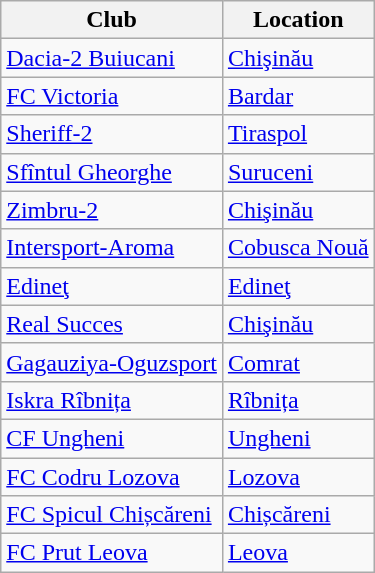<table class="wikitable sortable">
<tr>
<th>Club</th>
<th>Location</th>
</tr>
<tr>
<td><a href='#'>Dacia-2 Buiucani</a></td>
<td><a href='#'>Chişinău</a></td>
</tr>
<tr>
<td><a href='#'>FC Victoria</a></td>
<td><a href='#'>Bardar</a></td>
</tr>
<tr>
<td><a href='#'>Sheriff-2</a></td>
<td><a href='#'>Tiraspol</a></td>
</tr>
<tr>
<td><a href='#'>Sfîntul Gheorghe</a></td>
<td><a href='#'>Suruceni</a></td>
</tr>
<tr>
<td><a href='#'>Zimbru-2</a></td>
<td><a href='#'>Chişinău</a></td>
</tr>
<tr>
<td><a href='#'>Intersport-Aroma</a></td>
<td><a href='#'>Cobusca Nouă</a></td>
</tr>
<tr>
<td><a href='#'>Edineţ</a></td>
<td><a href='#'>Edineţ</a></td>
</tr>
<tr>
<td><a href='#'>Real Succes</a></td>
<td><a href='#'>Chişinău</a></td>
</tr>
<tr>
<td><a href='#'>Gagauziya-Oguzsport</a></td>
<td><a href='#'>Comrat</a></td>
</tr>
<tr>
<td><a href='#'>Iskra Rîbnița</a></td>
<td><a href='#'>Rîbnița</a></td>
</tr>
<tr>
<td><a href='#'>CF Ungheni</a></td>
<td><a href='#'>Ungheni</a></td>
</tr>
<tr>
<td><a href='#'>FC Codru Lozova</a></td>
<td><a href='#'>Lozova</a></td>
</tr>
<tr>
<td><a href='#'>FC Spicul Chișcăreni</a></td>
<td><a href='#'>Chișcăreni</a></td>
</tr>
<tr>
<td><a href='#'>FC Prut Leova</a></td>
<td><a href='#'>Leova</a></td>
</tr>
</table>
